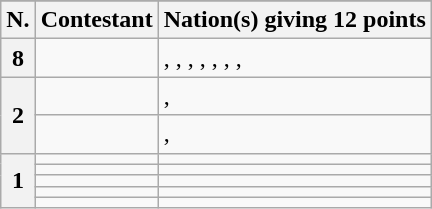<table class="wikitable plainrowheaders">
<tr>
</tr>
<tr>
<th scope="col">N.</th>
<th scope="col">Contestant</th>
<th scope="col">Nation(s) giving 12 points</th>
</tr>
<tr>
<th scope="row">8</th>
<td></td>
<td>, , , , <strong></strong>, , , <strong></strong></td>
</tr>
<tr>
<th scope="row" rowspan="2">2</th>
<td></td>
<td>, <strong></strong></td>
</tr>
<tr>
<td></td>
<td>, </td>
</tr>
<tr>
<th scope="row" rowspan="5">1</th>
<td></td>
<td></td>
</tr>
<tr>
<td></td>
<td></td>
</tr>
<tr>
<td></td>
<td></td>
</tr>
<tr>
<td></td>
<td></td>
</tr>
<tr>
<td></td>
<td></td>
</tr>
</table>
